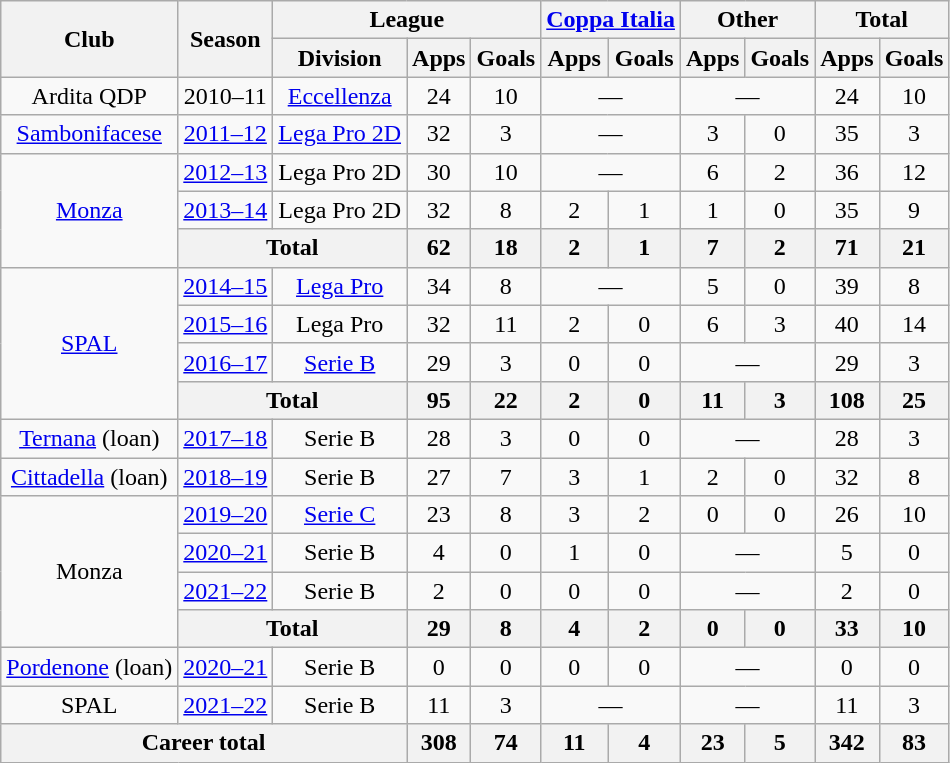<table class="wikitable" style="text-align: center">
<tr>
<th rowspan="2">Club</th>
<th rowspan="2">Season</th>
<th colspan="3">League</th>
<th colspan="2"><a href='#'>Coppa Italia</a></th>
<th colspan="2">Other</th>
<th colspan="2">Total</th>
</tr>
<tr>
<th>Division</th>
<th>Apps</th>
<th>Goals</th>
<th>Apps</th>
<th>Goals</th>
<th>Apps</th>
<th>Goals</th>
<th>Apps</th>
<th>Goals</th>
</tr>
<tr>
<td>Ardita QDP</td>
<td>2010–11</td>
<td><a href='#'>Eccellenza</a></td>
<td>24</td>
<td>10</td>
<td colspan="2">—</td>
<td colspan="2">—</td>
<td>24</td>
<td>10</td>
</tr>
<tr>
<td><a href='#'>Sambonifacese</a></td>
<td><a href='#'>2011–12</a></td>
<td><a href='#'>Lega Pro 2D</a></td>
<td>32</td>
<td>3</td>
<td colspan="2">—</td>
<td>3</td>
<td>0</td>
<td>35</td>
<td>3</td>
</tr>
<tr>
<td rowspan="3"><a href='#'>Monza</a></td>
<td><a href='#'>2012–13</a></td>
<td>Lega Pro 2D</td>
<td>30</td>
<td>10</td>
<td colspan="2">—</td>
<td>6</td>
<td>2</td>
<td>36</td>
<td>12</td>
</tr>
<tr>
<td><a href='#'>2013–14</a></td>
<td>Lega Pro 2D</td>
<td>32</td>
<td>8</td>
<td>2</td>
<td>1</td>
<td>1</td>
<td>0</td>
<td>35</td>
<td>9</td>
</tr>
<tr>
<th colspan="2">Total</th>
<th>62</th>
<th>18</th>
<th>2</th>
<th>1</th>
<th>7</th>
<th>2</th>
<th>71</th>
<th>21</th>
</tr>
<tr>
<td rowspan="4"><a href='#'>SPAL</a></td>
<td><a href='#'>2014–15</a></td>
<td><a href='#'>Lega Pro</a></td>
<td>34</td>
<td>8</td>
<td colspan="2">—</td>
<td>5</td>
<td>0</td>
<td>39</td>
<td>8</td>
</tr>
<tr>
<td><a href='#'>2015–16</a></td>
<td>Lega Pro</td>
<td>32</td>
<td>11</td>
<td>2</td>
<td>0</td>
<td>6</td>
<td>3</td>
<td>40</td>
<td>14</td>
</tr>
<tr>
<td><a href='#'>2016–17</a></td>
<td><a href='#'>Serie B</a></td>
<td>29</td>
<td>3</td>
<td>0</td>
<td>0</td>
<td colspan="2">—</td>
<td>29</td>
<td>3</td>
</tr>
<tr>
<th colspan="2">Total</th>
<th>95</th>
<th>22</th>
<th>2</th>
<th>0</th>
<th>11</th>
<th>3</th>
<th>108</th>
<th>25</th>
</tr>
<tr>
<td><a href='#'>Ternana</a> (loan)</td>
<td><a href='#'>2017–18</a></td>
<td>Serie B</td>
<td>28</td>
<td>3</td>
<td>0</td>
<td>0</td>
<td colspan="2">—</td>
<td>28</td>
<td>3</td>
</tr>
<tr>
<td><a href='#'>Cittadella</a> (loan)</td>
<td><a href='#'>2018–19</a></td>
<td>Serie B</td>
<td>27</td>
<td>7</td>
<td>3</td>
<td>1</td>
<td>2</td>
<td>0</td>
<td>32</td>
<td>8</td>
</tr>
<tr>
<td rowspan="4">Monza</td>
<td><a href='#'>2019–20</a></td>
<td><a href='#'>Serie C</a></td>
<td>23</td>
<td>8</td>
<td>3</td>
<td>2</td>
<td>0</td>
<td>0</td>
<td>26</td>
<td>10</td>
</tr>
<tr>
<td><a href='#'>2020–21</a></td>
<td>Serie B</td>
<td>4</td>
<td>0</td>
<td>1</td>
<td>0</td>
<td colspan="2">—</td>
<td>5</td>
<td>0</td>
</tr>
<tr>
<td><a href='#'>2021–22</a></td>
<td>Serie B</td>
<td>2</td>
<td>0</td>
<td>0</td>
<td>0</td>
<td colspan="2">—</td>
<td>2</td>
<td>0</td>
</tr>
<tr>
<th colspan="2">Total</th>
<th>29</th>
<th>8</th>
<th>4</th>
<th>2</th>
<th>0</th>
<th>0</th>
<th>33</th>
<th>10</th>
</tr>
<tr>
<td><a href='#'>Pordenone</a> (loan)</td>
<td><a href='#'>2020–21</a></td>
<td>Serie B</td>
<td>0</td>
<td>0</td>
<td>0</td>
<td>0</td>
<td colspan="2">—</td>
<td>0</td>
<td>0</td>
</tr>
<tr>
<td>SPAL</td>
<td><a href='#'>2021–22</a></td>
<td>Serie B</td>
<td>11</td>
<td>3</td>
<td colspan="2">—</td>
<td colspan="2">—</td>
<td>11</td>
<td>3</td>
</tr>
<tr>
<th colspan="3">Career total</th>
<th>308</th>
<th>74</th>
<th>11</th>
<th>4</th>
<th>23</th>
<th>5</th>
<th>342</th>
<th>83</th>
</tr>
</table>
